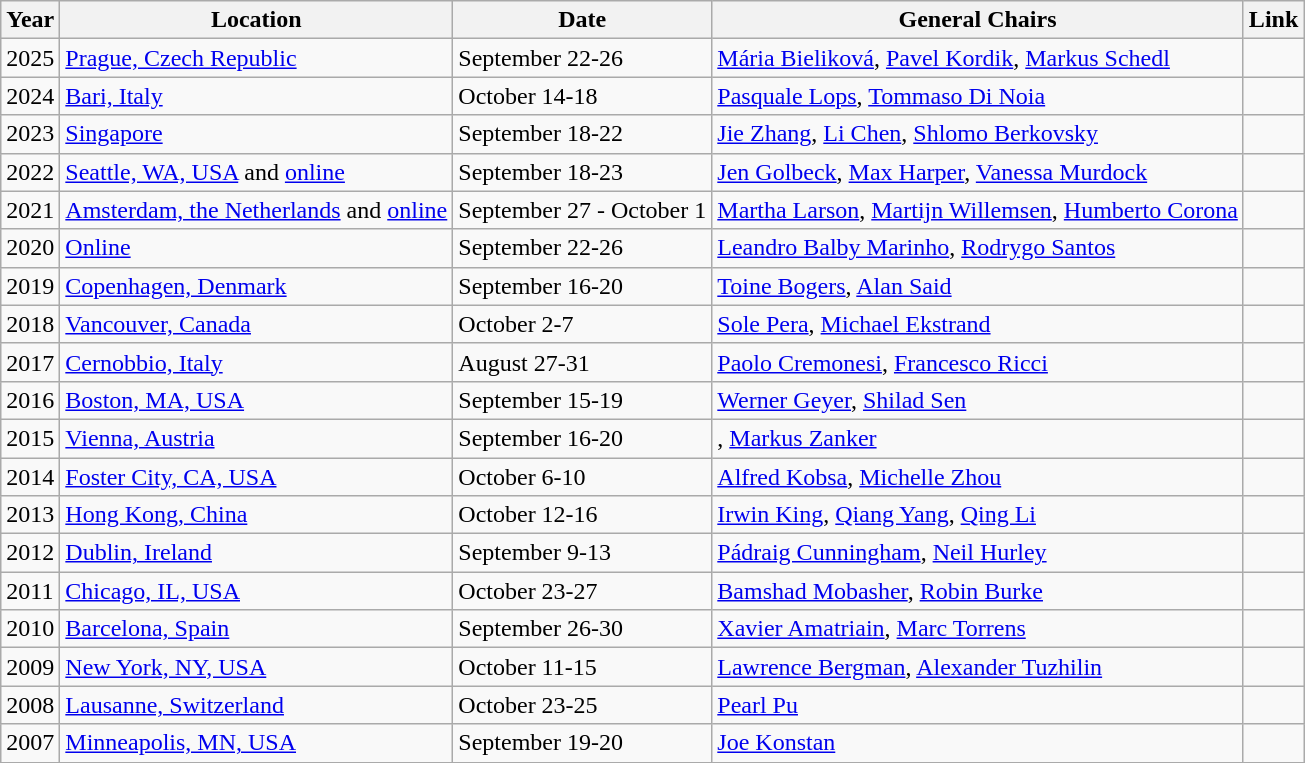<table class="wikitable">
<tr>
<th>Year</th>
<th>Location</th>
<th>Date</th>
<th>General Chairs</th>
<th>Link</th>
</tr>
<tr>
<td>2025</td>
<td><a href='#'>Prague, Czech Republic</a></td>
<td>September 22-26</td>
<td><a href='#'>Mária Bieliková</a>, <a href='#'>Pavel Kordik</a>, <a href='#'>Markus Schedl</a></td>
<td></td>
</tr>
<tr>
<td>2024</td>
<td><a href='#'>Bari, Italy</a></td>
<td>October 14-18</td>
<td><a href='#'>Pasquale Lops</a>, <a href='#'>Tommaso Di Noia</a></td>
<td></td>
</tr>
<tr>
<td>2023</td>
<td><a href='#'>Singapore</a></td>
<td>September 18-22</td>
<td><a href='#'>Jie Zhang</a>, <a href='#'>Li Chen</a>, <a href='#'>Shlomo Berkovsky</a></td>
<td></td>
</tr>
<tr>
<td>2022</td>
<td><a href='#'>Seattle, WA, USA</a> and <a href='#'>online</a></td>
<td>September 18-23</td>
<td><a href='#'>Jen Golbeck</a>, <a href='#'>Max Harper</a>, <a href='#'>Vanessa Murdock</a></td>
<td></td>
</tr>
<tr>
<td>2021</td>
<td><a href='#'>Amsterdam, the Netherlands</a> and <a href='#'>online</a></td>
<td>September 27 - October 1</td>
<td><a href='#'>Martha Larson</a>, <a href='#'>Martijn Willemsen</a>, <a href='#'>Humberto Corona</a></td>
<td></td>
</tr>
<tr>
<td>2020</td>
<td><a href='#'>Online</a></td>
<td>September 22-26</td>
<td><a href='#'>Leandro Balby Marinho</a>, <a href='#'>Rodrygo Santos</a></td>
<td></td>
</tr>
<tr>
<td>2019</td>
<td><a href='#'>Copenhagen, Denmark</a></td>
<td>September 16-20</td>
<td><a href='#'>Toine Bogers</a>, <a href='#'>Alan Said</a></td>
<td></td>
</tr>
<tr>
<td>2018</td>
<td><a href='#'>Vancouver, Canada</a></td>
<td>October 2-7</td>
<td><a href='#'>Sole Pera</a>, <a href='#'>Michael Ekstrand</a></td>
<td></td>
</tr>
<tr>
<td>2017</td>
<td><a href='#'> Cernobbio, Italy</a></td>
<td>August 27-31</td>
<td><a href='#'>Paolo Cremonesi</a>, <a href='#'>Francesco Ricci</a></td>
<td></td>
</tr>
<tr>
<td>2016</td>
<td><a href='#'>Boston, MA, USA</a></td>
<td>September 15-19</td>
<td><a href='#'>Werner Geyer</a>, <a href='#'>Shilad Sen</a></td>
<td></td>
</tr>
<tr>
<td>2015</td>
<td><a href='#'>Vienna, Austria</a></td>
<td>September 16-20</td>
<td>, <a href='#'>Markus Zanker</a></td>
<td></td>
</tr>
<tr>
<td>2014</td>
<td><a href='#'> Foster City, CA, USA</a></td>
<td>October 6-10</td>
<td><a href='#'>Alfred Kobsa</a>, <a href='#'>Michelle Zhou</a></td>
<td></td>
</tr>
<tr>
<td>2013</td>
<td><a href='#'>Hong Kong, China</a></td>
<td>October 12-16</td>
<td><a href='#'>Irwin King</a>, <a href='#'>Qiang Yang</a>, <a href='#'>Qing Li</a></td>
<td></td>
</tr>
<tr>
<td>2012</td>
<td><a href='#'>Dublin, Ireland</a></td>
<td>September 9-13</td>
<td><a href='#'>Pádraig Cunningham</a>, <a href='#'>Neil Hurley</a></td>
<td></td>
</tr>
<tr>
<td>2011</td>
<td><a href='#'> Chicago, IL, USA</a></td>
<td>October 23-27</td>
<td><a href='#'>Bamshad Mobasher</a>, <a href='#'>Robin Burke</a></td>
<td></td>
</tr>
<tr>
<td>2010</td>
<td><a href='#'>Barcelona, Spain</a></td>
<td>September 26-30</td>
<td><a href='#'>Xavier Amatriain</a>, <a href='#'>Marc Torrens</a></td>
<td></td>
</tr>
<tr>
<td>2009</td>
<td><a href='#'>New York, NY, USA</a></td>
<td>October 11-15</td>
<td><a href='#'>Lawrence Bergman</a>, <a href='#'>Alexander Tuzhilin</a></td>
<td></td>
</tr>
<tr>
<td>2008</td>
<td><a href='#'>Lausanne, Switzerland</a></td>
<td>October 23-25</td>
<td><a href='#'>Pearl Pu</a></td>
<td></td>
</tr>
<tr>
<td>2007</td>
<td><a href='#'> Minneapolis, MN, USA</a></td>
<td>September 19-20</td>
<td><a href='#'> Joe Konstan</a></td>
<td></td>
</tr>
<tr>
</tr>
</table>
